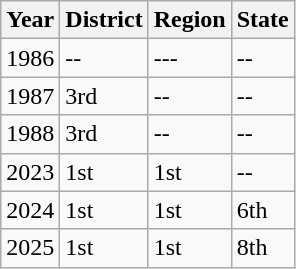<table class="wikitable">
<tr>
<th>Year</th>
<th>District</th>
<th>Region</th>
<th>State</th>
</tr>
<tr>
<td>1986</td>
<td>--</td>
<td>---</td>
<td>--</td>
</tr>
<tr>
<td>1987</td>
<td>3rd</td>
<td>--</td>
<td>--</td>
</tr>
<tr>
<td>1988</td>
<td>3rd</td>
<td>--</td>
<td>--</td>
</tr>
<tr>
<td>2023</td>
<td>1st</td>
<td>1st</td>
<td>--</td>
</tr>
<tr>
<td>2024</td>
<td>1st</td>
<td>1st</td>
<td>6th</td>
</tr>
<tr>
<td>2025</td>
<td>1st</td>
<td>1st</td>
<td>8th</td>
</tr>
</table>
